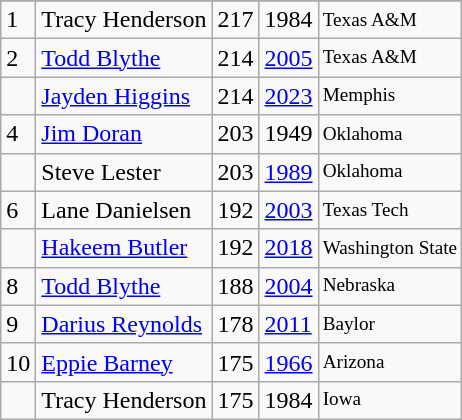<table class="wikitable">
<tr>
</tr>
<tr>
<td>1</td>
<td>Tracy Henderson</td>
<td>217</td>
<td>1984</td>
<td style="font-size:80%;">Texas A&M</td>
</tr>
<tr>
<td>2</td>
<td><a href='#'>Todd Blythe</a></td>
<td>214</td>
<td><a href='#'>2005</a></td>
<td style="font-size:80%;">Texas A&M</td>
</tr>
<tr>
<td></td>
<td><a href='#'>Jayden Higgins</a></td>
<td>214</td>
<td><a href='#'>2023</a></td>
<td style="font-size:80%;">Memphis</td>
</tr>
<tr>
<td>4</td>
<td><a href='#'>Jim Doran</a></td>
<td>203</td>
<td>1949</td>
<td style="font-size:80%;">Oklahoma</td>
</tr>
<tr>
<td></td>
<td>Steve Lester</td>
<td>203</td>
<td><a href='#'>1989</a></td>
<td style="font-size:80%;">Oklahoma</td>
</tr>
<tr>
<td>6</td>
<td>Lane Danielsen</td>
<td>192</td>
<td><a href='#'>2003</a></td>
<td style="font-size:80%;">Texas Tech</td>
</tr>
<tr>
<td></td>
<td><a href='#'>Hakeem Butler</a></td>
<td>192</td>
<td><a href='#'>2018</a></td>
<td style="font-size:80%;">Washington State</td>
</tr>
<tr>
<td>8</td>
<td><a href='#'>Todd Blythe</a></td>
<td>188</td>
<td><a href='#'>2004</a></td>
<td style="font-size:80%;">Nebraska</td>
</tr>
<tr>
<td>9</td>
<td><a href='#'>Darius Reynolds</a></td>
<td>178</td>
<td><a href='#'>2011</a></td>
<td style="font-size:80%;">Baylor</td>
</tr>
<tr>
<td>10</td>
<td><a href='#'>Eppie Barney</a></td>
<td>175</td>
<td><a href='#'>1966</a></td>
<td style="font-size:80%;">Arizona</td>
</tr>
<tr>
<td></td>
<td>Tracy Henderson</td>
<td>175</td>
<td>1984</td>
<td style="font-size:80%;">Iowa</td>
</tr>
</table>
